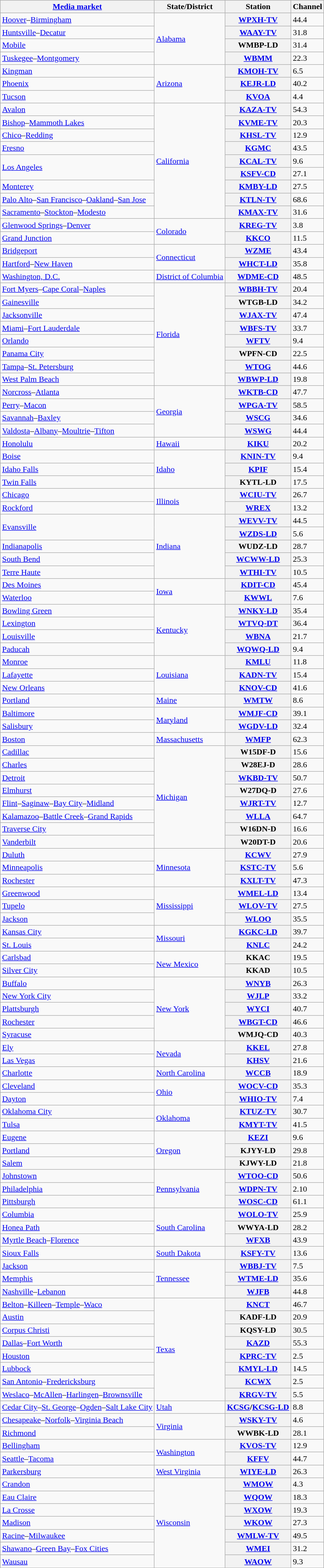<table class="wikitable sortable">
<tr>
<th scope="col"><a href='#'>Media market</a></th>
<th scope="col">State/District</th>
<th scope="col">Station</th>
<th scope="col">Channel</th>
</tr>
<tr>
<td><a href='#'>Hoover</a>–<a href='#'>Birmingham</a></td>
<td rowspan="4"><a href='#'>Alabama</a></td>
<th scope="row"><a href='#'>WPXH-TV</a></th>
<td>44.4</td>
</tr>
<tr>
<td><a href='#'>Huntsville</a>–<a href='#'>Decatur</a></td>
<th scope="row"><a href='#'>WAAY-TV</a></th>
<td>31.8</td>
</tr>
<tr>
<td><a href='#'>Mobile</a></td>
<th scope="row">WMBP-LD</th>
<td>31.4</td>
</tr>
<tr>
<td><a href='#'>Tuskegee</a>–<a href='#'>Montgomery</a></td>
<th scope="row"><a href='#'>WBMM</a></th>
<td>22.3</td>
</tr>
<tr>
<td><a href='#'>Kingman</a></td>
<td rowspan="3"><a href='#'>Arizona</a></td>
<th scope="row"><a href='#'>KMOH-TV</a></th>
<td>6.5</td>
</tr>
<tr>
<td><a href='#'>Phoenix</a></td>
<th scope="row"><a href='#'>KEJR-LD</a></th>
<td>40.2</td>
</tr>
<tr>
<td><a href='#'>Tucson</a></td>
<th scope="row"><a href='#'>KVOA</a></th>
<td>4.4</td>
</tr>
<tr>
<td><a href='#'>Avalon</a></td>
<td rowspan="9"><a href='#'>California</a></td>
<th scope="row"><a href='#'>KAZA-TV</a></th>
<td>54.3</td>
</tr>
<tr>
<td><a href='#'>Bishop</a>–<a href='#'>Mammoth Lakes</a></td>
<th scope="row"><a href='#'>KVME-TV</a></th>
<td>20.3</td>
</tr>
<tr>
<td><a href='#'>Chico</a>–<a href='#'>Redding</a></td>
<th scope="row"><a href='#'>KHSL-TV</a></th>
<td>12.9</td>
</tr>
<tr>
<td><a href='#'>Fresno</a></td>
<th scope="row"><a href='#'>KGMC</a></th>
<td>43.5</td>
</tr>
<tr>
<td rowspan="2"><a href='#'>Los Angeles</a></td>
<th scope="row"><a href='#'>KCAL-TV</a></th>
<td>9.6</td>
</tr>
<tr>
<th scope="row"><a href='#'>KSFV-CD</a></th>
<td>27.1</td>
</tr>
<tr>
<td><a href='#'>Monterey</a></td>
<th scope="row"><a href='#'>KMBY-LD</a></th>
<td>27.5</td>
</tr>
<tr>
<td><a href='#'>Palo Alto</a>–<a href='#'>San Francisco</a>–<a href='#'>Oakland</a>–<a href='#'>San Jose</a></td>
<th scope="row"><a href='#'>KTLN-TV</a></th>
<td>68.6</td>
</tr>
<tr>
<td><a href='#'>Sacramento</a>–<a href='#'>Stockton</a>–<a href='#'>Modesto</a></td>
<th scope="row"><a href='#'>KMAX-TV</a></th>
<td>31.6</td>
</tr>
<tr>
<td><a href='#'>Glenwood Springs</a>–<a href='#'>Denver</a></td>
<td rowspan="2"><a href='#'>Colorado</a></td>
<th scope="row"><a href='#'>KREG-TV</a></th>
<td>3.8</td>
</tr>
<tr>
<td><a href='#'>Grand Junction</a></td>
<th scope="row"><a href='#'>KKCO</a></th>
<td>11.5</td>
</tr>
<tr>
<td><a href='#'>Bridgeport</a></td>
<td rowspan="2"><a href='#'>Connecticut</a></td>
<th scope="row"><a href='#'>WZME</a></th>
<td>43.4</td>
</tr>
<tr>
<td><a href='#'>Hartford</a>–<a href='#'>New Haven</a></td>
<th scope="row"><a href='#'>WHCT-LD</a></th>
<td>35.8</td>
</tr>
<tr>
<td><a href='#'>Washington, D.C.</a></td>
<td><a href='#'>District of Columbia</a></td>
<th scope="row"><a href='#'>WDME-CD</a></th>
<td>48.5</td>
</tr>
<tr>
<td><a href='#'>Fort Myers</a>–<a href='#'>Cape Coral</a>–<a href='#'>Naples</a></td>
<td rowspan="8"><a href='#'>Florida</a></td>
<th scope="row"><a href='#'>WBBH-TV</a></th>
<td>20.4</td>
</tr>
<tr>
<td><a href='#'>Gainesville</a></td>
<th scope="row">WTGB-LD</th>
<td>34.2</td>
</tr>
<tr>
<td><a href='#'>Jacksonville</a></td>
<th scope="row"><a href='#'>WJAX-TV</a></th>
<td>47.4</td>
</tr>
<tr>
<td><a href='#'>Miami</a>–<a href='#'>Fort Lauderdale</a></td>
<th scope="row"><a href='#'>WBFS-TV</a></th>
<td>33.7</td>
</tr>
<tr>
<td><a href='#'>Orlando</a></td>
<th scope="row"><a href='#'>WFTV</a></th>
<td>9.4</td>
</tr>
<tr>
<td><a href='#'>Panama City</a></td>
<th scope="row">WPFN-CD</th>
<td>22.5</td>
</tr>
<tr>
<td><a href='#'>Tampa</a>–<a href='#'>St. Petersburg</a></td>
<th scope="row"><a href='#'>WTOG</a></th>
<td>44.6</td>
</tr>
<tr>
<td><a href='#'>West Palm Beach</a></td>
<th scope="row"><a href='#'>WBWP-LD</a></th>
<td>19.8</td>
</tr>
<tr>
<td><a href='#'>Norcross</a>–<a href='#'>Atlanta</a></td>
<td rowspan="4"><a href='#'>Georgia</a></td>
<th scope="row"><a href='#'>WKTB-CD</a></th>
<td>47.7</td>
</tr>
<tr>
<td><a href='#'>Perry</a>–<a href='#'>Macon</a></td>
<th scope="row"><a href='#'>WPGA-TV</a></th>
<td>58.5</td>
</tr>
<tr>
<td><a href='#'>Savannah</a>–<a href='#'>Baxley</a></td>
<th scope="row"><a href='#'>WSCG</a></th>
<td>34.6</td>
</tr>
<tr>
<td><a href='#'>Valdosta</a>–<a href='#'>Albany</a>–<a href='#'>Moultrie</a>–<a href='#'>Tifton</a></td>
<th scope="row"><a href='#'>WSWG</a></th>
<td>44.4</td>
</tr>
<tr>
<td><a href='#'>Honolulu</a></td>
<td><a href='#'>Hawaii</a></td>
<th scope="row"><a href='#'>KIKU</a></th>
<td>20.2</td>
</tr>
<tr>
<td><a href='#'>Boise</a></td>
<td rowspan="3"><a href='#'>Idaho</a></td>
<th scope="row"><a href='#'>KNIN-TV</a></th>
<td>9.4</td>
</tr>
<tr>
<td><a href='#'>Idaho Falls</a></td>
<th scope="row"><a href='#'>KPIF</a></th>
<td>15.4</td>
</tr>
<tr>
<td><a href='#'>Twin Falls</a></td>
<th scope="row">KYTL-LD</th>
<td>17.5</td>
</tr>
<tr>
<td><a href='#'>Chicago</a></td>
<td rowspan="2"><a href='#'>Illinois</a></td>
<th scope="row"><a href='#'>WCIU-TV</a></th>
<td>26.7</td>
</tr>
<tr>
<td><a href='#'>Rockford</a></td>
<th scope="row"><a href='#'>WREX</a></th>
<td>13.2</td>
</tr>
<tr>
<td rowspan="2"><a href='#'>Evansville</a></td>
<td rowspan="5"><a href='#'>Indiana</a></td>
<th scope="row"><a href='#'>WEVV-TV</a></th>
<td>44.5</td>
</tr>
<tr>
<th scope="row"><a href='#'>WZDS-LD</a></th>
<td>5.6</td>
</tr>
<tr>
<td><a href='#'>Indianapolis</a></td>
<th scope="row">WUDZ-LD</th>
<td>28.7</td>
</tr>
<tr>
<td><a href='#'>South Bend</a></td>
<th scope="row"><a href='#'>WCWW-LD</a></th>
<td>25.3</td>
</tr>
<tr>
<td><a href='#'>Terre Haute</a></td>
<th scope="row"><a href='#'>WTHI-TV</a></th>
<td>10.5</td>
</tr>
<tr>
<td><a href='#'>Des Moines</a></td>
<td rowspan="2"><a href='#'>Iowa</a></td>
<th scope="row"><a href='#'>KDIT-CD</a></th>
<td>45.4</td>
</tr>
<tr>
<td><a href='#'>Waterloo</a></td>
<th scope="row"><a href='#'>KWWL</a></th>
<td>7.6</td>
</tr>
<tr>
<td><a href='#'>Bowling Green</a></td>
<td rowspan="4"><a href='#'>Kentucky</a></td>
<th scope="row"><a href='#'>WNKY-LD</a></th>
<td>35.4</td>
</tr>
<tr>
<td><a href='#'>Lexington</a></td>
<th scope="row"><a href='#'>WTVQ-DT</a></th>
<td>36.4</td>
</tr>
<tr>
<td><a href='#'>Louisville</a></td>
<th scope="row"><a href='#'>WBNA</a></th>
<td>21.7</td>
</tr>
<tr>
<td><a href='#'>Paducah</a></td>
<th scope="row"><a href='#'>WQWQ-LD</a></th>
<td>9.4</td>
</tr>
<tr>
<td><a href='#'>Monroe</a></td>
<td rowspan="3"><a href='#'>Louisiana</a></td>
<th scope="row"><a href='#'>KMLU</a></th>
<td>11.8</td>
</tr>
<tr>
<td><a href='#'>Lafayette</a></td>
<th scope="row"><a href='#'>KADN-TV</a></th>
<td>15.4</td>
</tr>
<tr>
<td><a href='#'>New Orleans</a></td>
<th scope="row"><a href='#'>KNOV-CD</a></th>
<td>41.6</td>
</tr>
<tr>
<td><a href='#'>Portland</a></td>
<td><a href='#'>Maine</a></td>
<th scope="row"><a href='#'>WMTW</a></th>
<td>8.6</td>
</tr>
<tr>
<td><a href='#'>Baltimore</a></td>
<td rowspan="2"><a href='#'>Maryland</a></td>
<th scope="row"><a href='#'>WMJF-CD</a></th>
<td>39.1</td>
</tr>
<tr>
<td><a href='#'>Salisbury</a></td>
<th scope="row"><a href='#'>WGDV-LD</a></th>
<td>32.4</td>
</tr>
<tr>
<td><a href='#'>Boston</a></td>
<td><a href='#'>Massachusetts</a></td>
<th scope="row"><a href='#'>WMFP</a></th>
<td>62.3</td>
</tr>
<tr>
<td><a href='#'>Cadillac</a></td>
<td rowspan="8"><a href='#'>Michigan</a></td>
<th scope="row">W15DF-D</th>
<td>15.6</td>
</tr>
<tr>
<td><a href='#'>Charles</a></td>
<th scope="row">W28EJ-D</th>
<td>28.6</td>
</tr>
<tr>
<td><a href='#'>Detroit</a></td>
<th scope="row"><a href='#'>WKBD-TV</a></th>
<td>50.7</td>
</tr>
<tr>
<td><a href='#'>Elmhurst</a></td>
<th scope="row">W27DQ-D</th>
<td>27.6</td>
</tr>
<tr>
<td><a href='#'>Flint</a>–<a href='#'>Saginaw</a>–<a href='#'>Bay City</a>–<a href='#'>Midland</a></td>
<th scope="row"><a href='#'>WJRT-TV</a></th>
<td>12.7</td>
</tr>
<tr>
<td><a href='#'>Kalamazoo</a>–<a href='#'>Battle Creek</a>–<a href='#'>Grand Rapids</a></td>
<th scope="row"><a href='#'>WLLA</a></th>
<td>64.7</td>
</tr>
<tr>
<td><a href='#'>Traverse City</a></td>
<th scope="row">W16DN-D</th>
<td>16.6</td>
</tr>
<tr>
<td><a href='#'>Vanderbilt</a></td>
<th scope="row">W20DT-D</th>
<td>20.6</td>
</tr>
<tr>
<td><a href='#'>Duluth</a></td>
<td rowspan="3"><a href='#'>Minnesota</a></td>
<th scope="row"><a href='#'>KCWV</a></th>
<td>27.9</td>
</tr>
<tr>
<td><a href='#'>Minneapolis</a></td>
<th scope="row"><a href='#'>KSTC-TV</a></th>
<td>5.6</td>
</tr>
<tr>
<td><a href='#'>Rochester</a></td>
<th scope="row"><a href='#'>KXLT-TV</a></th>
<td>47.3</td>
</tr>
<tr>
<td><a href='#'>Greenwood</a></td>
<td rowspan="3"><a href='#'>Mississippi</a></td>
<th scope="row"><a href='#'>WMEL-LD</a></th>
<td>13.4</td>
</tr>
<tr>
<td><a href='#'>Tupelo</a></td>
<th scope="row"><a href='#'>WLOV-TV</a></th>
<td>27.5</td>
</tr>
<tr>
<td><a href='#'>Jackson</a></td>
<th scope="row"><a href='#'>WLOO</a></th>
<td>35.5</td>
</tr>
<tr>
<td><a href='#'>Kansas City</a></td>
<td rowspan="2"><a href='#'>Missouri</a></td>
<th scope="row"><a href='#'>KGKC-LD</a></th>
<td>39.7</td>
</tr>
<tr>
<td><a href='#'>St. Louis</a></td>
<th scope="row"><a href='#'>KNLC</a></th>
<td>24.2</td>
</tr>
<tr>
<td><a href='#'>Carlsbad</a></td>
<td rowspan="2"><a href='#'>New Mexico</a></td>
<th scope="row">KKAC</th>
<td>19.5</td>
</tr>
<tr>
<td><a href='#'>Silver City</a></td>
<th scope="row">KKAD</th>
<td>10.5</td>
</tr>
<tr>
<td><a href='#'>Buffalo</a></td>
<td rowspan="5"><a href='#'>New York</a></td>
<th scope="row"><a href='#'>WNYB</a></th>
<td>26.3</td>
</tr>
<tr>
<td><a href='#'>New York City</a></td>
<th scope="row"><a href='#'>WJLP</a></th>
<td>33.2</td>
</tr>
<tr>
<td><a href='#'>Plattsburgh</a></td>
<th scope="row"><a href='#'>WYCI</a></th>
<td>40.7</td>
</tr>
<tr>
<td><a href='#'>Rochester</a></td>
<th scope="row"><a href='#'>WBGT-CD</a></th>
<td>46.6</td>
</tr>
<tr>
<td><a href='#'>Syracuse</a></td>
<th scope="row">WMJQ-CD</th>
<td>40.3</td>
</tr>
<tr>
<td><a href='#'>Ely</a></td>
<td rowspan="2"><a href='#'>Nevada</a></td>
<th scope="row"><a href='#'>KKEL</a></th>
<td>27.8</td>
</tr>
<tr>
<td><a href='#'>Las Vegas</a></td>
<th scope="row"><a href='#'>KHSV</a></th>
<td>21.6</td>
</tr>
<tr>
<td><a href='#'>Charlotte</a></td>
<td><a href='#'>North Carolina</a></td>
<th scope="row"><a href='#'>WCCB</a></th>
<td>18.9</td>
</tr>
<tr>
<td><a href='#'>Cleveland</a></td>
<td rowspan="2"><a href='#'>Ohio</a></td>
<th scope="row"><a href='#'>WOCV-CD</a></th>
<td>35.3</td>
</tr>
<tr>
<td><a href='#'>Dayton</a></td>
<th scope="row"><a href='#'>WHIO-TV</a></th>
<td>7.4</td>
</tr>
<tr>
<td><a href='#'>Oklahoma City</a></td>
<td rowspan="2"><a href='#'>Oklahoma</a></td>
<th scope="row"><a href='#'>KTUZ-TV</a></th>
<td>30.7</td>
</tr>
<tr>
<td><a href='#'>Tulsa</a></td>
<th scope="row"><a href='#'>KMYT-TV</a></th>
<td>41.5</td>
</tr>
<tr>
<td><a href='#'>Eugene</a></td>
<td rowspan="3"><a href='#'>Oregon</a></td>
<th scope="row"><a href='#'>KEZI</a></th>
<td>9.6</td>
</tr>
<tr>
<td><a href='#'>Portland</a></td>
<th scope="row">KJYY-LD</th>
<td>29.8</td>
</tr>
<tr>
<td><a href='#'>Salem</a></td>
<th scope="row">KJWY-LD</th>
<td>21.8</td>
</tr>
<tr>
<td><a href='#'>Johnstown</a></td>
<td rowspan="3"><a href='#'>Pennsylvania</a></td>
<th scope="row"><a href='#'>WTOO-CD</a></th>
<td>50.6</td>
</tr>
<tr>
<td><a href='#'>Philadelphia</a></td>
<th scope="row"><a href='#'>WDPN-TV</a></th>
<td>2.10</td>
</tr>
<tr>
<td><a href='#'>Pittsburgh</a></td>
<th scope="row"><a href='#'>WOSC-CD</a></th>
<td>61.1</td>
</tr>
<tr>
<td><a href='#'>Columbia</a></td>
<td rowspan="3"><a href='#'>South Carolina</a></td>
<th scope="row"><a href='#'>WOLO-TV</a></th>
<td>25.9</td>
</tr>
<tr>
<td><a href='#'>Honea Path</a></td>
<th scope="row">WWYA-LD</th>
<td>28.2</td>
</tr>
<tr>
<td><a href='#'>Myrtle Beach</a>–<a href='#'>Florence</a></td>
<th scope="row"><a href='#'>WFXB</a></th>
<td>43.9</td>
</tr>
<tr>
<td><a href='#'>Sioux Falls</a></td>
<td><a href='#'>South Dakota</a></td>
<th scope="row"><a href='#'>KSFY-TV</a></th>
<td>13.6</td>
</tr>
<tr>
<td><a href='#'>Jackson</a></td>
<td rowspan="3"><a href='#'>Tennessee</a></td>
<th scope="row"><a href='#'>WBBJ-TV</a></th>
<td>7.5</td>
</tr>
<tr>
<td><a href='#'>Memphis</a></td>
<th scope="row"><a href='#'>WTME-LD</a></th>
<td>35.6</td>
</tr>
<tr>
<td><a href='#'>Nashville</a>–<a href='#'>Lebanon</a></td>
<th scope="row"><a href='#'>WJFB</a></th>
<td>44.8</td>
</tr>
<tr>
<td><a href='#'>Belton</a>–<a href='#'>Killeen</a>–<a href='#'>Temple</a>–<a href='#'>Waco</a></td>
<td rowspan="8"><a href='#'>Texas</a></td>
<th scope="row"><a href='#'>KNCT</a></th>
<td>46.7</td>
</tr>
<tr>
<td><a href='#'>Austin</a></td>
<th scope="row">KADF-LD</th>
<td>20.9</td>
</tr>
<tr>
<td><a href='#'>Corpus Christi</a></td>
<th scope="row">KQSY-LD</th>
<td>30.5</td>
</tr>
<tr>
<td><a href='#'>Dallas</a>–<a href='#'>Fort Worth</a></td>
<th scope="row"><a href='#'>KAZD</a></th>
<td>55.3</td>
</tr>
<tr>
<td><a href='#'>Houston</a></td>
<th scope="row"><a href='#'>KPRC-TV</a></th>
<td>2.5</td>
</tr>
<tr>
<td><a href='#'>Lubbock</a></td>
<th scope="row"><a href='#'>KMYL-LD</a></th>
<td>14.5</td>
</tr>
<tr>
<td><a href='#'>San Antonio</a>–<a href='#'>Fredericksburg</a></td>
<th scope="row"><a href='#'>KCWX</a></th>
<td>2.5</td>
</tr>
<tr>
<td><a href='#'>Weslaco</a>–<a href='#'>McAllen</a>–<a href='#'>Harlingen</a>–<a href='#'>Brownsville</a></td>
<th scope="row"><a href='#'>KRGV-TV</a></th>
<td>5.5</td>
</tr>
<tr>
<td><a href='#'>Cedar City</a>–<a href='#'>St. George</a>–<a href='#'>Ogden</a>–<a href='#'>Salt Lake City</a></td>
<td><a href='#'>Utah</a></td>
<th scope="row"><a href='#'>KCSG</a>/<a href='#'>KCSG-LD</a></th>
<td>8.8</td>
</tr>
<tr>
<td><a href='#'>Chesapeake</a>–<a href='#'>Norfolk</a>–<a href='#'>Virginia Beach</a></td>
<td rowspan="2"><a href='#'>Virginia</a></td>
<th scope="row"><a href='#'>WSKY-TV</a></th>
<td>4.6</td>
</tr>
<tr>
<td><a href='#'>Richmond</a></td>
<th scope="row">WWBK-LD</th>
<td>28.1</td>
</tr>
<tr>
<td><a href='#'>Bellingham</a></td>
<td rowspan="2"><a href='#'>Washington</a></td>
<th scope="row"><a href='#'>KVOS-TV</a></th>
<td>12.9</td>
</tr>
<tr>
<td><a href='#'>Seattle</a>–<a href='#'>Tacoma</a></td>
<th scope="row"><a href='#'>KFFV</a></th>
<td>44.7</td>
</tr>
<tr>
<td><a href='#'>Parkersburg</a></td>
<td><a href='#'>West Virginia</a></td>
<th scope="row"><a href='#'>WIYE-LD</a></th>
<td>26.3</td>
</tr>
<tr>
<td><a href='#'>Crandon</a></td>
<td rowspan="7"><a href='#'>Wisconsin</a></td>
<th scope="row"><a href='#'>WMOW</a></th>
<td>4.3</td>
</tr>
<tr>
<td><a href='#'>Eau Claire</a></td>
<th scope="row"><a href='#'>WQOW</a></th>
<td>18.3</td>
</tr>
<tr>
<td><a href='#'>La Crosse</a></td>
<th scope="row"><a href='#'>WXOW</a></th>
<td>19.3</td>
</tr>
<tr>
<td><a href='#'>Madison</a></td>
<th scope="row"><a href='#'>WKOW</a></th>
<td>27.3</td>
</tr>
<tr>
<td><a href='#'>Racine</a>–<a href='#'>Milwaukee</a></td>
<th scope="row"><a href='#'>WMLW-TV</a></th>
<td>49.5</td>
</tr>
<tr>
<td><a href='#'>Shawano</a>–<a href='#'>Green Bay</a>–<a href='#'>Fox Cities</a></td>
<th scope="row"><a href='#'>WMEI</a></th>
<td>31.2</td>
</tr>
<tr>
<td><a href='#'>Wausau</a></td>
<th scope="row"><a href='#'>WAOW</a></th>
<td>9.3</td>
</tr>
</table>
